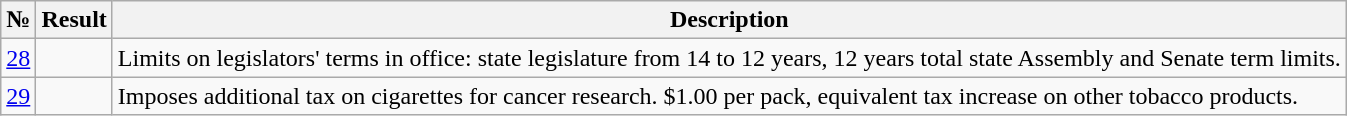<table class="wikitable">
<tr>
<th scope="col">№</th>
<th scope="col">Result</th>
<th scope="col">Description</th>
</tr>
<tr>
<td><a href='#'>28</a></td>
<td></td>
<td>Limits on legislators' terms in office: state legislature from 14 to 12 years, 12 years total state Assembly and Senate term limits.</td>
</tr>
<tr>
<td><a href='#'>29</a></td>
<td></td>
<td>Imposes additional tax on cigarettes for cancer research. $1.00 per pack, equivalent tax increase on other tobacco products.</td>
</tr>
</table>
